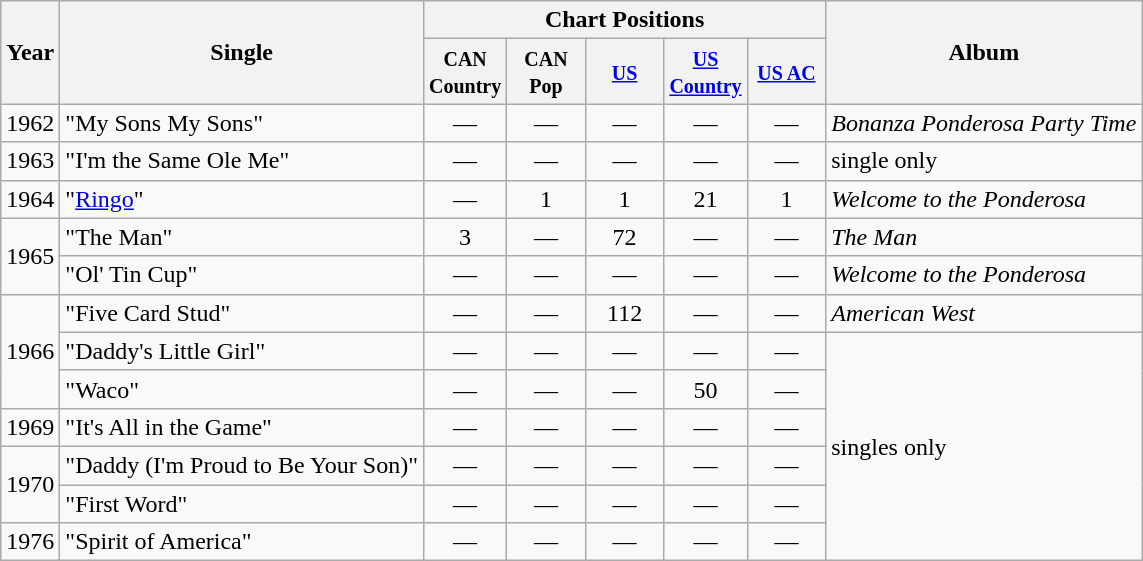<table class="wikitable">
<tr>
<th rowspan="2">Year</th>
<th rowspan="2">Single</th>
<th colspan="5">Chart Positions</th>
<th rowspan="2">Album</th>
</tr>
<tr>
<th style="width:45px;"><small>CAN Country</small></th>
<th style="width:45px;"><small>CAN Pop</small></th>
<th style="width:45px;"><small><a href='#'>US</a></small><br></th>
<th style="width:45px;"><small><a href='#'>US Country</a></small></th>
<th style="width:45px;"><small><a href='#'>US AC</a></small></th>
</tr>
<tr>
<td>1962</td>
<td>"My Sons My Sons"</td>
<td style="text-align:center;">—</td>
<td style="text-align:center;">—</td>
<td style="text-align:center;">—</td>
<td style="text-align:center;">—</td>
<td style="text-align:center;">—</td>
<td><em>Bonanza Ponderosa Party Time</em></td>
</tr>
<tr>
<td>1963</td>
<td>"I'm the Same Ole Me"</td>
<td style="text-align:center;">—</td>
<td style="text-align:center;">—</td>
<td style="text-align:center;">—</td>
<td style="text-align:center;">—</td>
<td style="text-align:center;">—</td>
<td>single only</td>
</tr>
<tr>
<td>1964</td>
<td>"<a href='#'>Ringo</a>"</td>
<td style="text-align:center;">—</td>
<td style="text-align:center;">1</td>
<td style="text-align:center;">1</td>
<td style="text-align:center;">21</td>
<td style="text-align:center;">1</td>
<td><em>Welcome to the Ponderosa</em></td>
</tr>
<tr>
<td rowspan="2">1965</td>
<td>"The Man"</td>
<td style="text-align:center;">3</td>
<td style="text-align:center;">—</td>
<td style="text-align:center;">72</td>
<td style="text-align:center;">—</td>
<td style="text-align:center;">—</td>
<td><em>The Man</em></td>
</tr>
<tr>
<td>"Ol' Tin Cup"</td>
<td style="text-align:center;">—</td>
<td style="text-align:center;">—</td>
<td style="text-align:center;">—</td>
<td style="text-align:center;">—</td>
<td style="text-align:center;">—</td>
<td><em>Welcome to the Ponderosa</em></td>
</tr>
<tr>
<td rowspan="3">1966</td>
<td>"Five Card Stud"</td>
<td style="text-align:center;">—</td>
<td style="text-align:center;">—</td>
<td style="text-align:center;">112</td>
<td style="text-align:center;">—</td>
<td style="text-align:center;">—</td>
<td><em>American West</em></td>
</tr>
<tr>
<td>"Daddy's Little Girl"</td>
<td style="text-align:center;">—</td>
<td style="text-align:center;">—</td>
<td style="text-align:center;">—</td>
<td style="text-align:center;">—</td>
<td style="text-align:center;">—</td>
<td rowspan="6">singles only</td>
</tr>
<tr>
<td>"Waco"</td>
<td style="text-align:center;">—</td>
<td style="text-align:center;">—</td>
<td style="text-align:center;">—</td>
<td style="text-align:center;">50</td>
<td style="text-align:center;">—</td>
</tr>
<tr>
<td>1969</td>
<td>"It's All in the Game"</td>
<td style="text-align:center;">—</td>
<td style="text-align:center;">—</td>
<td style="text-align:center;">—</td>
<td style="text-align:center;">—</td>
<td style="text-align:center;">—</td>
</tr>
<tr>
<td rowspan="2">1970</td>
<td>"Daddy (I'm Proud to Be Your Son)"</td>
<td style="text-align:center;">—</td>
<td style="text-align:center;">—</td>
<td style="text-align:center;">—</td>
<td style="text-align:center;">—</td>
<td style="text-align:center;">—</td>
</tr>
<tr>
<td>"First Word"</td>
<td style="text-align:center;">—</td>
<td style="text-align:center;">—</td>
<td style="text-align:center;">—</td>
<td style="text-align:center;">—</td>
<td style="text-align:center;">—</td>
</tr>
<tr>
<td>1976</td>
<td>"Spirit of America"</td>
<td style="text-align:center;">—</td>
<td style="text-align:center;">—</td>
<td style="text-align:center;">—</td>
<td style="text-align:center;">—</td>
<td style="text-align:center;">—</td>
</tr>
</table>
